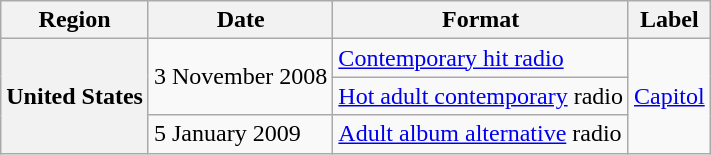<table class="wikitable plainrowheaders">
<tr>
<th scope="col">Region</th>
<th scope="col">Date</th>
<th scope="col">Format</th>
<th scope="col">Label</th>
</tr>
<tr>
<th scope="row" rowspan="3">United States</th>
<td rowspan="2">3 November 2008</td>
<td><a href='#'>Contemporary hit radio</a></td>
<td rowspan="3"><a href='#'>Capitol</a></td>
</tr>
<tr>
<td><a href='#'>Hot adult contemporary</a> radio</td>
</tr>
<tr>
<td>5 January 2009</td>
<td><a href='#'>Adult album alternative</a> radio</td>
</tr>
</table>
